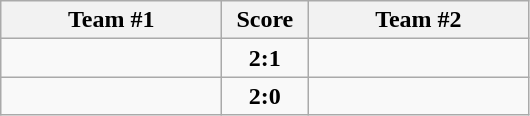<table class="wikitable" style="text-align:center;">
<tr>
<th width=140>Team #1</th>
<th width=50>Score</th>
<th width=140>Team #2</th>
</tr>
<tr>
<td style="text-align:right;"></td>
<td><strong>2:1</strong></td>
<td style="text-align:left;"></td>
</tr>
<tr>
<td style="text-align:right;"></td>
<td><strong>2:0</strong></td>
<td style="text-align:left;"></td>
</tr>
</table>
